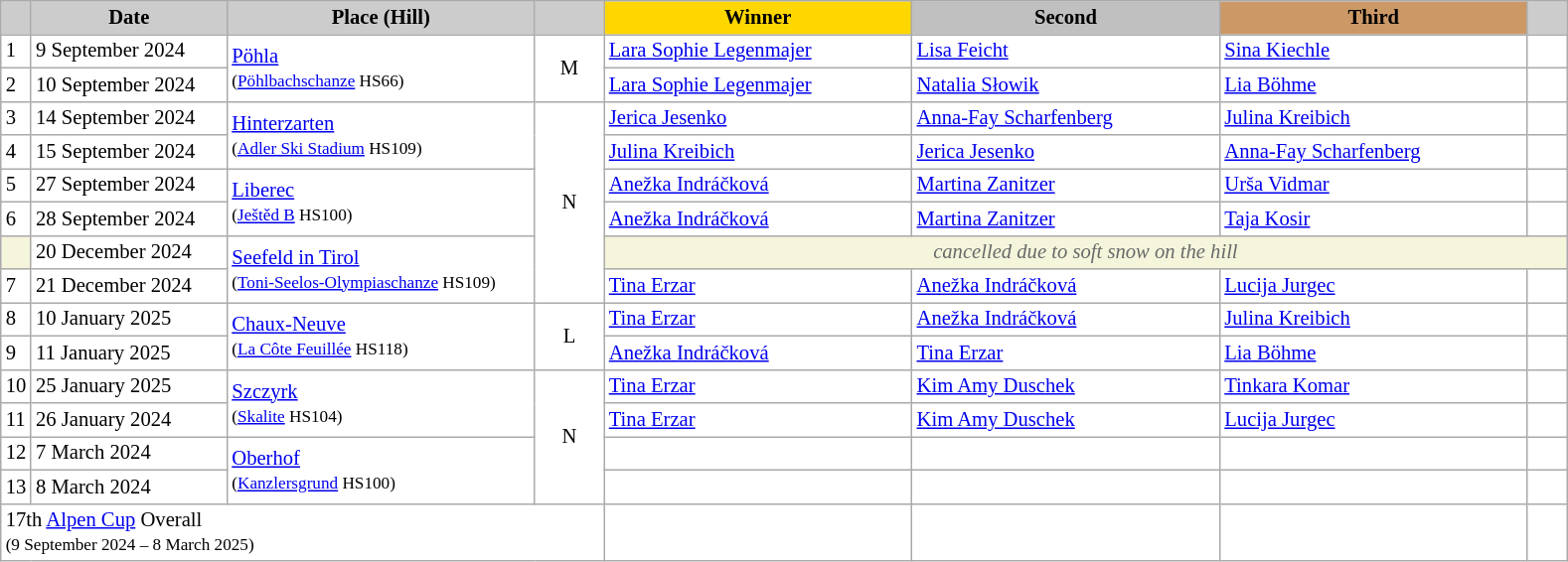<table class="wikitable plainrowheaders" style="background:#fff; font-size:86%; line-height:16px; border:grey solid 1px; border-collapse:collapse;">
<tr>
<th scope="col" style="background:#ccc; width=30 px;"></th>
<th scope="col" style="background:#ccc; width:125px;">Date</th>
<th scope="col" style="background:#ccc; width:200px;">Place (Hill)</th>
<th scope="col" style="background:#ccc; width:40px;"></th>
<th scope="col" style="background:gold; width:200px;">Winner</th>
<th scope="col" style="background:silver; width:200px;">Second</th>
<th scope="col" style="background:#c96; width:200px;">Third</th>
<th scope="col" style="background:#ccc; width:20px;"></th>
</tr>
<tr>
<td>1</td>
<td>9 September 2024</td>
<td rowspan="2"> <a href='#'>Pöhla</a><br><small>(<a href='#'>Pöhlbachschanze</a> HS66)</small></td>
<td rowspan="2" align="center">M</td>
<td> <a href='#'>Lara Sophie Legenmajer</a></td>
<td> <a href='#'>Lisa Feicht</a></td>
<td> <a href='#'>Sina Kiechle</a></td>
<td></td>
</tr>
<tr>
<td>2</td>
<td>10 September 2024</td>
<td> <a href='#'>Lara Sophie Legenmajer</a></td>
<td> <a href='#'>Natalia Słowik</a></td>
<td> <a href='#'>Lia Böhme</a></td>
<td></td>
</tr>
<tr>
<td>3</td>
<td>14 September 2024</td>
<td rowspan="2"> <a href='#'>Hinterzarten</a><br><small>(<a href='#'>Adler Ski Stadium</a> HS109)</small></td>
<td rowspan="6" align="center">N</td>
<td> <a href='#'>Jerica Jesenko</a></td>
<td> <a href='#'>Anna-Fay Scharfenberg</a></td>
<td> <a href='#'>Julina Kreibich</a></td>
<td></td>
</tr>
<tr>
<td>4</td>
<td>15 September 2024</td>
<td> <a href='#'>Julina Kreibich</a></td>
<td> <a href='#'>Jerica Jesenko</a></td>
<td> <a href='#'>Anna-Fay Scharfenberg</a></td>
<td></td>
</tr>
<tr>
<td>5</td>
<td>27 September 2024</td>
<td rowspan="2"> <a href='#'>Liberec</a><br><small>(<a href='#'>Ještěd B</a> HS100)</small></td>
<td> <a href='#'>Anežka Indráčková</a></td>
<td> <a href='#'>Martina Zanitzer</a></td>
<td> <a href='#'>Urša Vidmar</a></td>
<td></td>
</tr>
<tr>
<td>6</td>
<td>28 September 2024</td>
<td> <a href='#'>Anežka Indráčková</a></td>
<td> <a href='#'>Martina Zanitzer</a></td>
<td> <a href='#'>Taja Kosir</a></td>
<td></td>
</tr>
<tr>
<td align="center" bgcolor="f5f5dc"></td>
<td>20 December 2024</td>
<td rowspan="2"> <a href='#'>Seefeld in Tirol</a><br><small>(<a href='#'>Toni-Seelos-Olympiaschanze</a> HS109)</small></td>
<td colspan="4" align="center" bgcolor="f5f5dc" style=color:#696969><em>cancelled due to soft snow on the hill</em></td>
</tr>
<tr>
<td>7</td>
<td>21 December 2024</td>
<td> <a href='#'>Tina Erzar</a></td>
<td> <a href='#'>Anežka Indráčková</a></td>
<td> <a href='#'>Lucija Jurgec</a></td>
<td></td>
</tr>
<tr>
<td>8</td>
<td>10 January 2025</td>
<td rowspan="2"> <a href='#'>Chaux-Neuve</a><br><small>(<a href='#'>La Côte Feuillée</a> HS118)</small></td>
<td rowspan="2" align="center">L</td>
<td> <a href='#'>Tina Erzar</a></td>
<td> <a href='#'>Anežka Indráčková</a></td>
<td> <a href='#'>Julina Kreibich</a></td>
<td></td>
</tr>
<tr>
<td>9</td>
<td>11 January 2025</td>
<td> <a href='#'>Anežka Indráčková</a></td>
<td> <a href='#'>Tina Erzar</a></td>
<td> <a href='#'>Lia Böhme</a></td>
<td></td>
</tr>
<tr>
<td>10</td>
<td>25 January 2025</td>
<td rowspan="2"> <a href='#'>Szczyrk</a><br><small>(<a href='#'>Skalite</a> HS104)</small></td>
<td rowspan="4" align="center">N</td>
<td> <a href='#'>Tina Erzar</a></td>
<td> <a href='#'>Kim Amy Duschek</a></td>
<td> <a href='#'>Tinkara Komar</a></td>
<td></td>
</tr>
<tr>
<td>11</td>
<td>26 January 2024</td>
<td> <a href='#'>Tina Erzar</a></td>
<td> <a href='#'>Kim Amy Duschek</a></td>
<td> <a href='#'>Lucija Jurgec</a></td>
<td></td>
</tr>
<tr>
<td>12</td>
<td>7 March 2024</td>
<td rowspan="2"> <a href='#'>Oberhof</a><br><small>(<a href='#'>Kanzlersgrund</a> HS100)</small></td>
<td></td>
<td></td>
<td></td>
<td></td>
</tr>
<tr>
<td>13</td>
<td>8 March 2024</td>
<td></td>
<td></td>
<td></td>
<td></td>
</tr>
<tr>
<td colspan="4">17th <a href='#'>Alpen Cup</a> Overall<br><small>(9 September 2024 – 8 March 2025)</small></td>
<td></td>
<td></td>
<td></td>
<td></td>
</tr>
</table>
